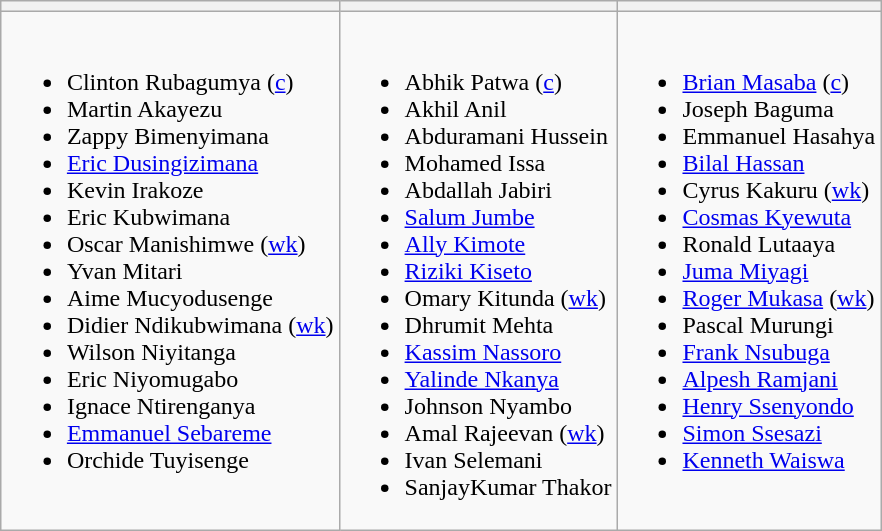<table class="wikitable" style="text-align:left; margin:auto">
<tr>
<th></th>
<th></th>
<th></th>
</tr>
<tr>
<td valign=top><br><ul><li>Clinton Rubagumya (<a href='#'>c</a>)</li><li>Martin Akayezu</li><li>Zappy Bimenyimana</li><li><a href='#'>Eric Dusingizimana</a></li><li>Kevin Irakoze</li><li>Eric Kubwimana</li><li>Oscar Manishimwe (<a href='#'>wk</a>)</li><li>Yvan Mitari</li><li>Aime Mucyodusenge</li><li>Didier Ndikubwimana (<a href='#'>wk</a>)</li><li>Wilson Niyitanga</li><li>Eric Niyomugabo</li><li>Ignace Ntirenganya</li><li><a href='#'>Emmanuel Sebareme</a></li><li>Orchide Tuyisenge</li></ul></td>
<td valign=top><br><ul><li>Abhik Patwa (<a href='#'>c</a>)</li><li>Akhil Anil</li><li>Abduramani Hussein</li><li>Mohamed Issa</li><li>Abdallah Jabiri</li><li><a href='#'>Salum Jumbe</a></li><li><a href='#'>Ally Kimote</a></li><li><a href='#'>Riziki Kiseto</a></li><li>Omary Kitunda (<a href='#'>wk</a>)</li><li>Dhrumit Mehta</li><li><a href='#'>Kassim Nassoro</a></li><li><a href='#'>Yalinde Nkanya</a></li><li>Johnson Nyambo</li><li>Amal Rajeevan (<a href='#'>wk</a>)</li><li>Ivan Selemani</li><li>SanjayKumar Thakor</li></ul></td>
<td valign=top><br><ul><li><a href='#'>Brian Masaba</a> (<a href='#'>c</a>)</li><li>Joseph Baguma</li><li>Emmanuel Hasahya</li><li><a href='#'>Bilal Hassan</a></li><li>Cyrus Kakuru (<a href='#'>wk</a>)</li><li><a href='#'>Cosmas Kyewuta</a></li><li>Ronald Lutaaya</li><li><a href='#'>Juma Miyagi</a></li><li><a href='#'>Roger Mukasa</a> (<a href='#'>wk</a>)</li><li>Pascal Murungi</li><li><a href='#'>Frank Nsubuga</a></li><li><a href='#'>Alpesh Ramjani</a></li><li><a href='#'>Henry Ssenyondo</a></li><li><a href='#'>Simon Ssesazi</a></li><li><a href='#'>Kenneth Waiswa</a></li></ul></td>
</tr>
</table>
